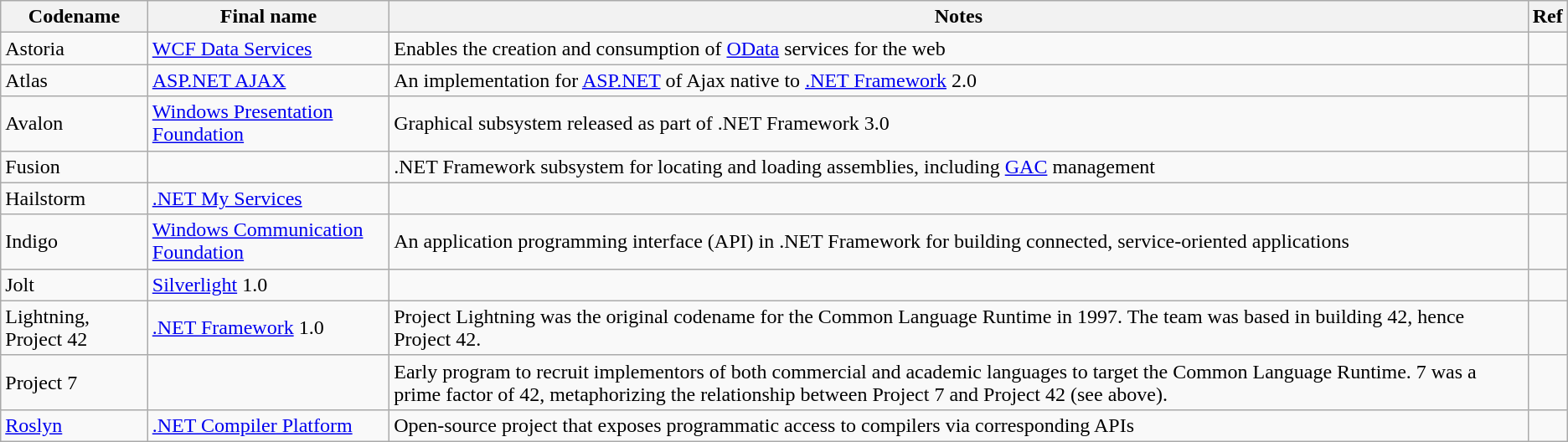<table class="sortable wikitable">
<tr>
<th>Codename</th>
<th>Final name</th>
<th>Notes</th>
<th>Ref</th>
</tr>
<tr>
<td>Astoria</td>
<td><a href='#'>WCF Data Services</a></td>
<td>Enables the creation and consumption of <a href='#'>OData</a> services for the web</td>
<td></td>
</tr>
<tr>
<td>Atlas</td>
<td><a href='#'>ASP.NET AJAX</a></td>
<td>An implementation for <a href='#'>ASP.NET</a> of Ajax native to <a href='#'>.NET Framework</a> 2.0</td>
<td></td>
</tr>
<tr>
<td>Avalon</td>
<td><a href='#'>Windows Presentation Foundation</a></td>
<td>Graphical subsystem released as part of .NET Framework 3.0</td>
<td></td>
</tr>
<tr>
<td>Fusion</td>
<td></td>
<td>.NET Framework subsystem for locating and loading assemblies, including <a href='#'>GAC</a> management</td>
<td></td>
</tr>
<tr>
<td>Hailstorm</td>
<td><a href='#'>.NET My Services</a></td>
<td></td>
<td></td>
</tr>
<tr>
<td>Indigo</td>
<td><a href='#'>Windows Communication Foundation</a></td>
<td>An application programming interface (API) in .NET Framework for building connected, service-oriented applications</td>
<td></td>
</tr>
<tr>
<td>Jolt</td>
<td><a href='#'>Silverlight</a> 1.0</td>
<td></td>
<td></td>
</tr>
<tr>
<td>Lightning, Project 42</td>
<td><a href='#'>.NET Framework</a> 1.0</td>
<td>Project Lightning was the original codename for the Common Language Runtime in 1997. The team was based in building 42, hence Project 42.</td>
<td></td>
</tr>
<tr>
<td>Project 7</td>
<td></td>
<td>Early program to recruit implementors of both commercial and academic languages to target the Common Language Runtime. 7 was a prime factor of 42, metaphorizing the relationship between Project 7 and Project 42 (see above).</td>
<td></td>
</tr>
<tr>
<td><a href='#'>Roslyn</a></td>
<td><a href='#'>.NET Compiler Platform</a></td>
<td>Open-source project that exposes programmatic access to compilers via corresponding APIs</td>
<td></td>
</tr>
</table>
